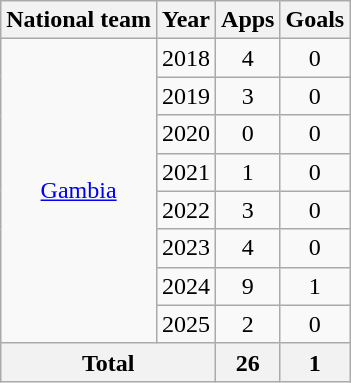<table class="wikitable" style="text-align: center;">
<tr>
<th>National team</th>
<th>Year</th>
<th>Apps</th>
<th>Goals</th>
</tr>
<tr>
<td rowspan="8"><a href='#'>Gambia</a></td>
<td>2018</td>
<td>4</td>
<td>0</td>
</tr>
<tr>
<td>2019</td>
<td>3</td>
<td>0</td>
</tr>
<tr>
<td>2020</td>
<td>0</td>
<td>0</td>
</tr>
<tr>
<td>2021</td>
<td>1</td>
<td>0</td>
</tr>
<tr>
<td>2022</td>
<td>3</td>
<td>0</td>
</tr>
<tr>
<td>2023</td>
<td>4</td>
<td>0</td>
</tr>
<tr>
<td>2024</td>
<td>9</td>
<td>1</td>
</tr>
<tr>
<td>2025</td>
<td>2</td>
<td>0</td>
</tr>
<tr>
<th colspan="2">Total</th>
<th>26</th>
<th>1</th>
</tr>
</table>
